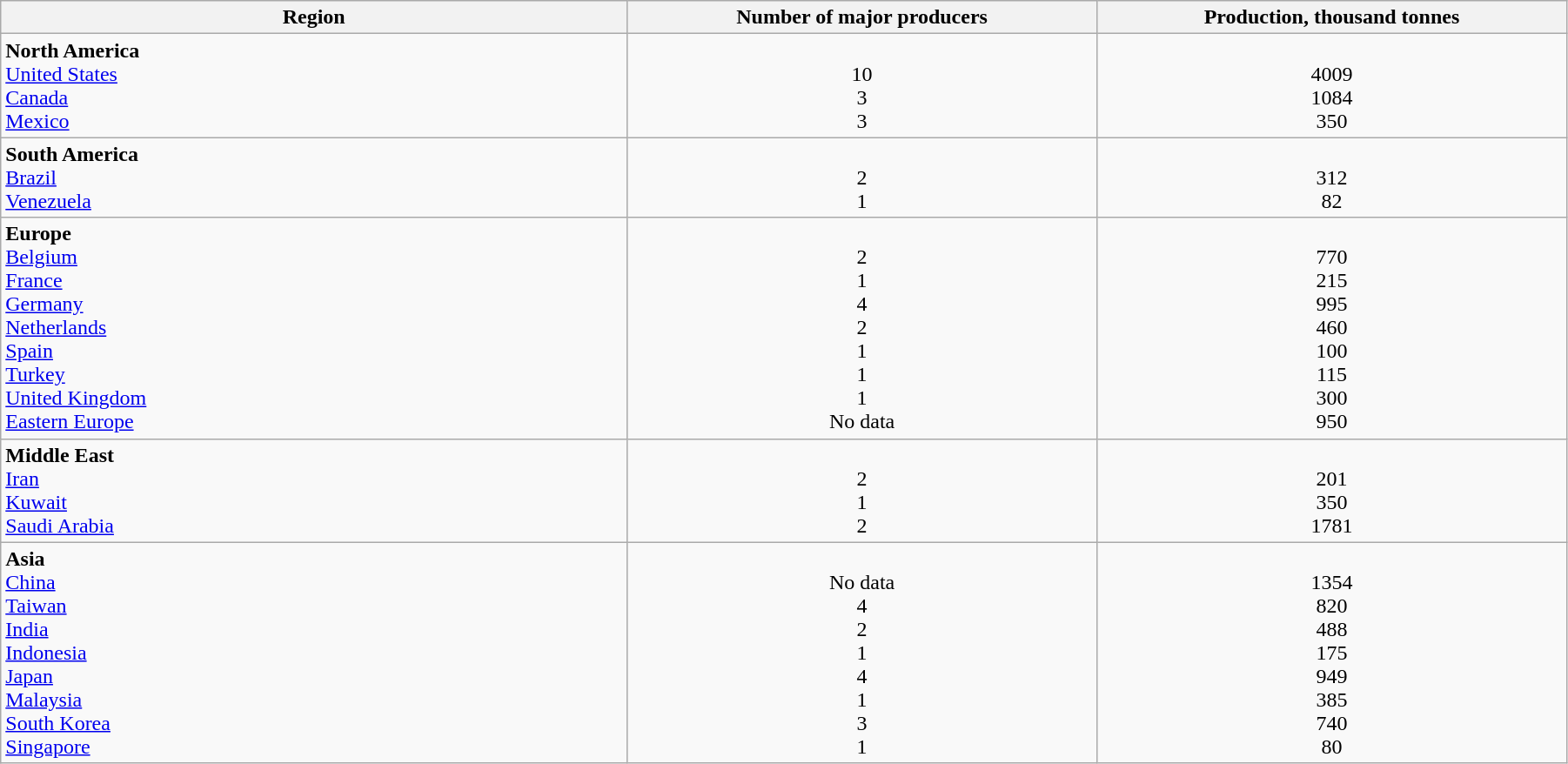<table class="wikitable" style="width:95%;">
<tr>
<th align="center" width=40%>Region</th>
<th align="center" width=30%>Number of major producers</th>
<th align="center" width=30%>Production, thousand tonnes</th>
</tr>
<tr>
<td><strong>North America</strong><br><a href='#'>United States</a><br><a href='#'>Canada</a><br><a href='#'>Mexico</a></td>
<td style="text-align:center;"><br>10<br>3<br>3</td>
<td style="text-align:center;"><br>4009<br>1084<br>350</td>
</tr>
<tr>
<td><strong>South America</strong><br><a href='#'>Brazil</a><br><a href='#'>Venezuela</a></td>
<td style="text-align:center;"><br>2<br>1</td>
<td style="text-align:center;"><br>312<br>82</td>
</tr>
<tr>
<td><strong>Europe</strong><br><a href='#'>Belgium</a><br><a href='#'>France</a><br><a href='#'>Germany</a><br><a href='#'>Netherlands</a><br><a href='#'>Spain</a><br><a href='#'>Turkey</a><br><a href='#'>United Kingdom</a><br><a href='#'>Eastern Europe</a></td>
<td style="text-align:center;"><br>2<br>1<br>4<br>2<br>1<br>1<br>1<br>No data</td>
<td style="text-align:center;"><br>770<br>215<br>995<br>460<br>100<br>115<br>300<br>950</td>
</tr>
<tr>
<td><strong>Middle East</strong><br><a href='#'>Iran</a><br><a href='#'>Kuwait</a><br><a href='#'>Saudi Arabia</a></td>
<td style="text-align:center;"><br>2<br>1<br>2</td>
<td style="text-align:center;"><br>201<br>350<br>1781</td>
</tr>
<tr>
<td><strong>Asia</strong><br><a href='#'>China</a><br><a href='#'>Taiwan</a><br><a href='#'>India</a><br><a href='#'>Indonesia</a><br><a href='#'>Japan</a><br><a href='#'>Malaysia</a><br><a href='#'>South Korea</a><br><a href='#'>Singapore</a></td>
<td style="text-align:center;"><br>No data<br>4<br>2<br>1<br>4<br>1<br>3<br>1</td>
<td style="text-align:center;"><br>1354<br>820<br>488<br>175<br>949<br>385<br>740<br>80</td>
</tr>
</table>
